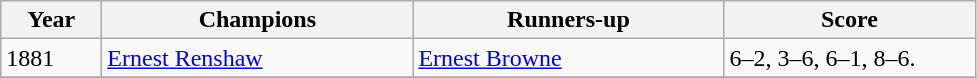<table class="wikitable">
<tr>
<th style="width:60px;">Year</th>
<th style="width:200px;">Champions</th>
<th style="width:200px;">Runners-up</th>
<th style="width:160px;">Score</th>
</tr>
<tr>
<td>1881</td>
<td> <a href='#'>Ernest Renshaw</a></td>
<td> <a href='#'>Ernest Browne</a></td>
<td>6–2, 3–6, 6–1, 8–6.</td>
</tr>
<tr>
</tr>
</table>
